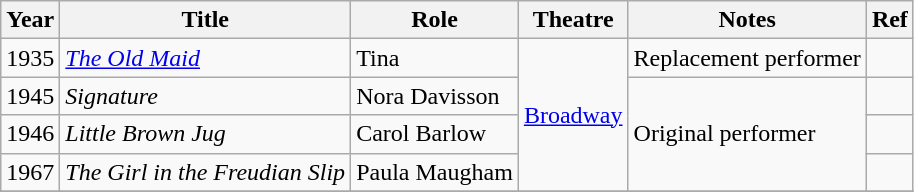<table class="wikitable sortable">
<tr>
<th>Year</th>
<th>Title</th>
<th>Role</th>
<th>Theatre</th>
<th>Notes</th>
<th>Ref</th>
</tr>
<tr>
<td>1935</td>
<td><em><a href='#'>The Old Maid</a></em></td>
<td>Tina</td>
<td rowspan="4"><a href='#'>Broadway</a></td>
<td>Replacement performer</td>
<td></td>
</tr>
<tr>
<td>1945</td>
<td><em>Signature</em></td>
<td>Nora Davisson</td>
<td rowspan="3">Original performer</td>
<td></td>
</tr>
<tr>
<td>1946</td>
<td><em>Little Brown Jug</em></td>
<td>Carol Barlow</td>
<td></td>
</tr>
<tr>
<td>1967</td>
<td><em>The Girl in the Freudian Slip</em></td>
<td>Paula Maugham</td>
<td></td>
</tr>
<tr>
</tr>
</table>
